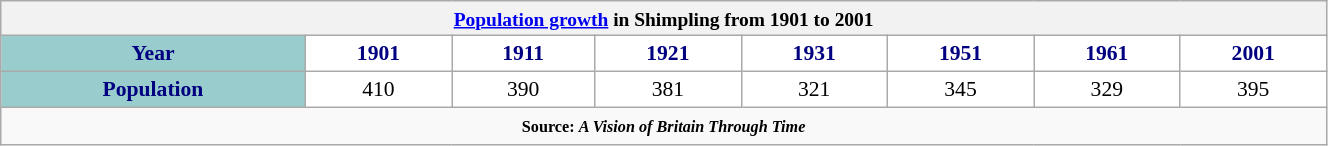<table class="wikitable" style="font-size:90%;width:70%;border:0px;text-align:center;line-height:120%;">
<tr>
<th colspan="11" style="text-align:center;font-size:90%;"><a href='#'>Population growth</a> in Shimpling from 1901 to 2001</th>
</tr>
<tr>
<th style="background: #99CCCC; color: #000080" height="17">Year</th>
<th style="background: #FFFFFF; color:#000080;">1901</th>
<th style="background: #FFFFFF; color:#000080;">1911</th>
<th style="background: #FFFFFF; color:#000080;">1921</th>
<th style="background: #FFFFFF; color:#000080;">1931</th>
<th style="background: #FFFFFF; color:#000080;">1951</th>
<th style="background: #FFFFFF; color:#000080;">1961</th>
<th style="background: #FFFFFF; color:#000080;">2001</th>
</tr>
<tr Align="center">
<th style="background: #99CCCC; color: #000080" height="17">Population</th>
<td style="background: #FFFFFF; color: black;">410</td>
<td style="background: #FFFFFF; color: black;">390</td>
<td style="background: #FFFFFF; color: black;">381</td>
<td style="background: #FFFFFF; color: black;">321</td>
<td style="background: #FFFFFF; color: black;">345</td>
<td style="background: #FFFFFF; color: black;">329</td>
<td style="background: #FFFFFF; color: black;">395</td>
</tr>
<tr>
<td colspan="11" style="text-align:center;font-size:90%;"><small><strong>Source: <em>A Vision of Britain Through Time<strong><em></small></td>
</tr>
</table>
